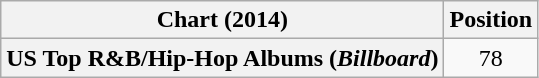<table class="wikitable plainrowheaders" style="text-align:center">
<tr>
<th scope="col">Chart (2014)</th>
<th scope="col">Position</th>
</tr>
<tr>
<th scope="row">US Top R&B/Hip-Hop Albums (<em>Billboard</em>)</th>
<td>78</td>
</tr>
</table>
